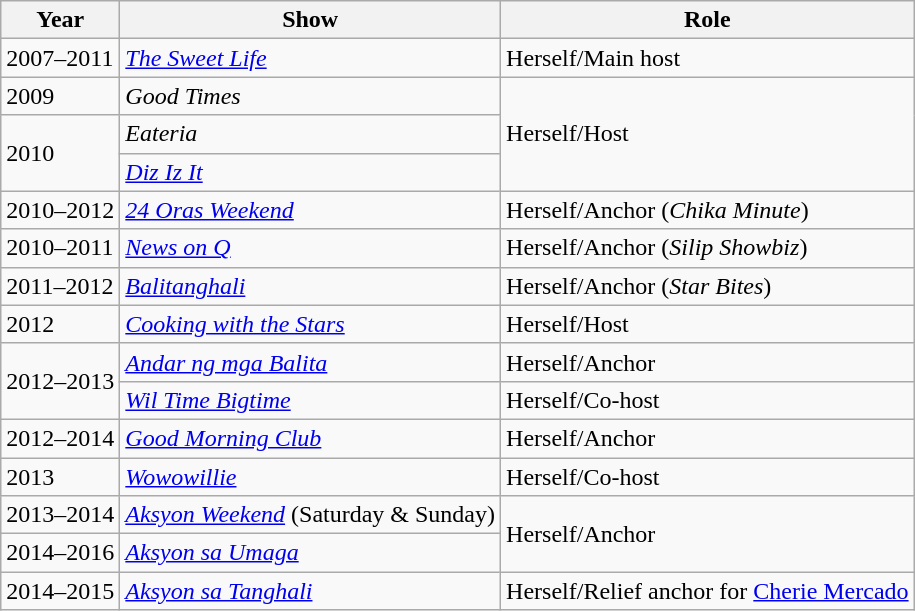<table class="wikitable">
<tr>
<th>Year</th>
<th>Show</th>
<th>Role</th>
</tr>
<tr>
<td>2007–2011</td>
<td><em><a href='#'>The Sweet Life</a></em></td>
<td>Herself/Main host</td>
</tr>
<tr>
<td>2009</td>
<td><em>Good Times</em></td>
<td rowspan="3">Herself/Host</td>
</tr>
<tr>
<td rowspan="2">2010</td>
<td><em>Eateria</em></td>
</tr>
<tr>
<td><em><a href='#'>Diz Iz It</a></em></td>
</tr>
<tr>
<td>2010–2012</td>
<td><em><a href='#'>24 Oras Weekend</a></em></td>
<td>Herself/Anchor (<em>Chika Minute</em>)</td>
</tr>
<tr>
<td>2010–2011</td>
<td><em><a href='#'>News on Q</a></em></td>
<td>Herself/Anchor (<em>Silip Showbiz</em>)</td>
</tr>
<tr>
<td>2011–2012</td>
<td><em><a href='#'>Balitanghali</a></em></td>
<td>Herself/Anchor (<em>Star Bites</em>)</td>
</tr>
<tr>
<td>2012</td>
<td><em><a href='#'>Cooking with the Stars</a></em></td>
<td>Herself/Host</td>
</tr>
<tr>
<td rowspan="2">2012–2013</td>
<td><em><a href='#'>Andar ng mga Balita</a></em></td>
<td>Herself/Anchor</td>
</tr>
<tr>
<td><em><a href='#'>Wil Time Bigtime</a></em></td>
<td>Herself/Co-host</td>
</tr>
<tr>
<td>2012–2014</td>
<td><em><a href='#'>Good Morning Club</a></em></td>
<td>Herself/Anchor</td>
</tr>
<tr>
<td>2013</td>
<td><em><a href='#'>Wowowillie</a></em></td>
<td>Herself/Co-host</td>
</tr>
<tr>
<td>2013–2014</td>
<td><em><a href='#'>Aksyon Weekend</a></em> (Saturday & Sunday)</td>
<td rowspan="2">Herself/Anchor</td>
</tr>
<tr>
<td>2014–2016</td>
<td><em><a href='#'>Aksyon sa Umaga</a></em></td>
</tr>
<tr>
<td>2014–2015</td>
<td><em><a href='#'>Aksyon sa Tanghali</a></em></td>
<td>Herself/Relief anchor for <a href='#'>Cherie Mercado</a></td>
</tr>
</table>
